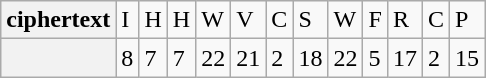<table class="wikitable" border="1">
<tr>
<th>ciphertext</th>
<td>I</td>
<td>H</td>
<td>H</td>
<td>W</td>
<td>V</td>
<td>C</td>
<td>S</td>
<td>W</td>
<td>F</td>
<td>R</td>
<td>C</td>
<td>P</td>
</tr>
<tr>
<th></th>
<td>8</td>
<td>7</td>
<td>7</td>
<td>22</td>
<td>21</td>
<td>2</td>
<td>18</td>
<td>22</td>
<td>5</td>
<td>17</td>
<td>2</td>
<td>15</td>
</tr>
</table>
